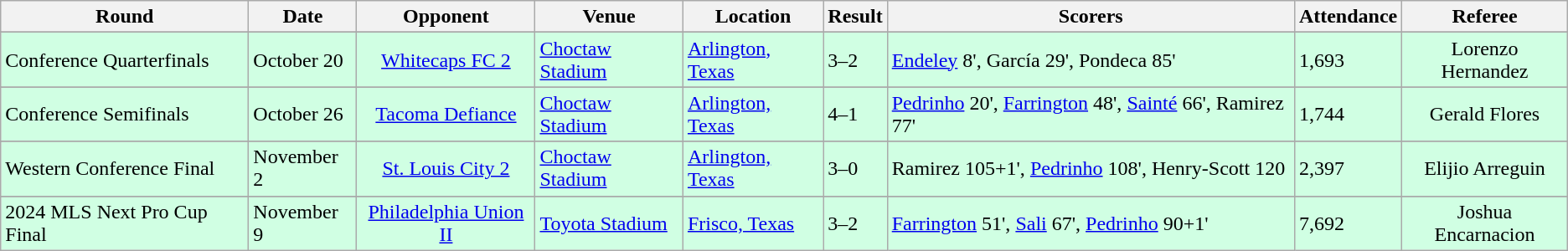<table class="wikitable">
<tr>
<th>Round</th>
<th>Date</th>
<th>Opponent</th>
<th>Venue</th>
<th>Location</th>
<th>Result</th>
<th>Scorers</th>
<th>Attendance</th>
<th>Referee</th>
</tr>
<tr>
</tr>
<tr bgcolor = d0ffe3>
<td>Conference Quarterfinals</td>
<td>October 20</td>
<td align="center"><a href='#'>Whitecaps FC 2</a></td>
<td><a href='#'>Choctaw Stadium</a></td>
<td><a href='#'>Arlington, Texas</a></td>
<td>3–2</td>
<td><a href='#'>Endeley</a> 8', García 29', Pondeca 85'</td>
<td>1,693</td>
<td align="center">Lorenzo Hernandez</td>
</tr>
<tr>
</tr>
<tr bgcolor = d0ffe3>
<td>Conference Semifinals</td>
<td>October 26</td>
<td align="center"><a href='#'>Tacoma Defiance</a></td>
<td><a href='#'>Choctaw Stadium</a></td>
<td><a href='#'>Arlington, Texas</a></td>
<td>4–1</td>
<td><a href='#'>Pedrinho</a> 20', <a href='#'>Farrington</a> 48', <a href='#'> Sainté</a> 66', Ramirez 77'</td>
<td>1,744</td>
<td align="center">Gerald Flores</td>
</tr>
<tr>
</tr>
<tr bgcolor = d0ffe3>
<td>Western Conference Final</td>
<td>November 2</td>
<td align="center"><a href='#'>St. Louis City 2</a></td>
<td><a href='#'>Choctaw Stadium</a></td>
<td><a href='#'>Arlington, Texas</a></td>
<td>3–0</td>
<td>Ramirez 105+1', <a href='#'>Pedrinho</a> 108', Henry-Scott 120</td>
<td>2,397</td>
<td align="center">Elijio Arreguin</td>
</tr>
<tr>
</tr>
<tr bgcolor = d0ffe3>
<td>2024 MLS Next Pro Cup Final</td>
<td>November 9</td>
<td align="center"><a href='#'>Philadelphia Union II</a></td>
<td><a href='#'>Toyota Stadium</a></td>
<td><a href='#'>Frisco, Texas</a></td>
<td>3–2</td>
<td><a href='#'>Farrington</a> 51', <a href='#'>Sali</a> 67', <a href='#'>Pedrinho</a> 90+1'</td>
<td>7,692</td>
<td align="center">Joshua Encarnacion</td>
</tr>
</table>
